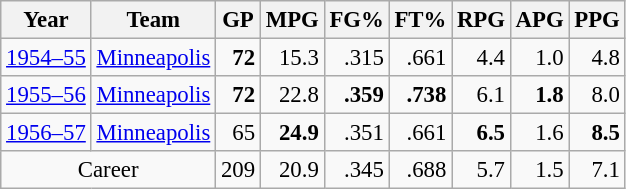<table class="wikitable sortable" style="font-size:95%; text-align:right;">
<tr>
<th>Year</th>
<th>Team</th>
<th>GP</th>
<th>MPG</th>
<th>FG%</th>
<th>FT%</th>
<th>RPG</th>
<th>APG</th>
<th>PPG</th>
</tr>
<tr>
<td style="text-align:left;"><a href='#'>1954–55</a></td>
<td style="text-align:left;"><a href='#'>Minneapolis</a></td>
<td><strong>72</strong></td>
<td>15.3</td>
<td>.315</td>
<td>.661</td>
<td>4.4</td>
<td>1.0</td>
<td>4.8</td>
</tr>
<tr>
<td style="text-align:left;"><a href='#'>1955–56</a></td>
<td style="text-align:left;"><a href='#'>Minneapolis</a></td>
<td><strong>72</strong></td>
<td>22.8</td>
<td><strong>.359</strong></td>
<td><strong>.738</strong></td>
<td>6.1</td>
<td><strong>1.8</strong></td>
<td>8.0</td>
</tr>
<tr>
<td style="text-align:left;"><a href='#'>1956–57</a></td>
<td style="text-align:left;"><a href='#'>Minneapolis</a></td>
<td>65</td>
<td><strong>24.9</strong></td>
<td>.351</td>
<td>.661</td>
<td><strong>6.5</strong></td>
<td>1.6</td>
<td><strong>8.5</strong></td>
</tr>
<tr class="sortbottom">
<td colspan="2" style="text-align:center;">Career</td>
<td>209</td>
<td>20.9</td>
<td>.345</td>
<td>.688</td>
<td>5.7</td>
<td>1.5</td>
<td>7.1</td>
</tr>
</table>
